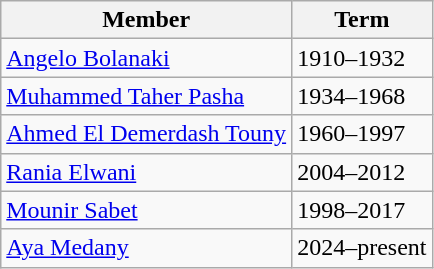<table class="wikitable">
<tr>
<th>Member</th>
<th>Term</th>
</tr>
<tr>
<td><a href='#'>Angelo Bolanaki</a></td>
<td>1910–1932</td>
</tr>
<tr>
<td><a href='#'>Muhammed Taher Pasha</a></td>
<td>1934–1968</td>
</tr>
<tr>
<td><a href='#'>Ahmed El Demerdash Touny</a></td>
<td>1960–1997</td>
</tr>
<tr>
<td><a href='#'>Rania Elwani</a></td>
<td>2004–2012</td>
</tr>
<tr>
<td><a href='#'>Mounir Sabet</a></td>
<td>1998–2017</td>
</tr>
<tr>
<td><a href='#'>Aya Medany </a></td>
<td>2024–present</td>
</tr>
</table>
